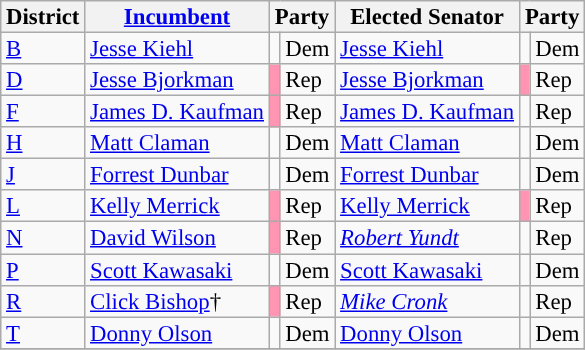<table class="sortable wikitable" style="font-size:95%;line-height:14px;">
<tr>
<th class="unsortable">District</th>
<th class="unsortable"><a href='#'>Incumbent</a></th>
<th colspan="2">Party</th>
<th class="unsortable">Elected Senator</th>
<th colspan="2">Party</th>
</tr>
<tr>
<td><a href='#'>B</a></td>
<td><a href='#'>Jesse Kiehl</a></td>
<td style="background:"></td>
<td>Dem</td>
<td><a href='#'>Jesse Kiehl</a></td>
<td style="background:"></td>
<td>Dem</td>
</tr>
<tr>
<td><a href='#'>D</a></td>
<td><a href='#'>Jesse Bjorkman</a></td>
<td style="background:#ff95b3ff;"></td>
<td>Rep</td>
<td><a href='#'>Jesse Bjorkman</a></td>
<td style="background:#ff95b3ff;"></td>
<td>Rep</td>
</tr>
<tr>
<td><a href='#'>F</a></td>
<td><a href='#'>James D. Kaufman</a></td>
<td style="background:#ff95b3ff;"></td>
<td>Rep</td>
<td><a href='#'>James D. Kaufman</a></td>
<td style="background:"></td>
<td>Rep</td>
</tr>
<tr>
<td><a href='#'>H</a></td>
<td><a href='#'>Matt Claman</a></td>
<td style="background:"></td>
<td>Dem</td>
<td><a href='#'>Matt Claman</a></td>
<td style="background:"></td>
<td>Dem</td>
</tr>
<tr>
<td><a href='#'>J</a></td>
<td><a href='#'>Forrest Dunbar</a></td>
<td style="background:"></td>
<td>Dem</td>
<td><a href='#'>Forrest Dunbar</a></td>
<td style="background:"></td>
<td>Dem</td>
</tr>
<tr>
<td><a href='#'>L</a></td>
<td><a href='#'>Kelly Merrick</a></td>
<td style="background:#ff95b3ff;"></td>
<td>Rep</td>
<td><a href='#'>Kelly Merrick</a></td>
<td style="background:#ff95b3ff;"></td>
<td>Rep</td>
</tr>
<tr>
<td><a href='#'>N</a></td>
<td><a href='#'>David Wilson</a></td>
<td style="background:#ff95b3ff;"></td>
<td>Rep</td>
<td><em><a href='#'>Robert Yundt</a></em></td>
<td style="background:"></td>
<td>Rep</td>
</tr>
<tr>
<td><a href='#'>P</a></td>
<td><a href='#'>Scott Kawasaki</a></td>
<td style="background:"></td>
<td>Dem</td>
<td><a href='#'>Scott Kawasaki</a></td>
<td style="background:"></td>
<td>Dem</td>
</tr>
<tr>
<td><a href='#'>R</a></td>
<td><a href='#'>Click Bishop</a>†</td>
<td style="background:#ff95b3ff;"></td>
<td>Rep</td>
<td><em><a href='#'>Mike Cronk</a></em></td>
<td style="background:"></td>
<td>Rep</td>
</tr>
<tr>
<td><a href='#'>T</a></td>
<td><a href='#'>Donny Olson</a></td>
<td style="background:"></td>
<td>Dem</td>
<td><a href='#'>Donny Olson</a></td>
<td style="background:"></td>
<td>Dem</td>
</tr>
<tr>
</tr>
</table>
